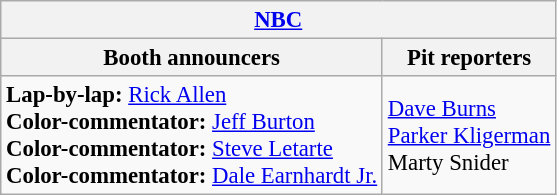<table class="wikitable" style="font-size: 95%">
<tr>
<th colspan="3"><a href='#'>NBC</a></th>
</tr>
<tr>
<th>Booth announcers</th>
<th>Pit reporters</th>
</tr>
<tr>
<td><strong>Lap-by-lap:</strong> <a href='#'>Rick Allen</a><br><strong>Color-commentator:</strong> <a href='#'>Jeff Burton</a><br><strong>Color-commentator:</strong> <a href='#'>Steve Letarte</a><br><strong>Color-commentator:</strong> <a href='#'>Dale Earnhardt Jr.</a></td>
<td><a href='#'>Dave Burns</a><br><a href='#'>Parker Kligerman</a><br>Marty Snider</td>
</tr>
</table>
